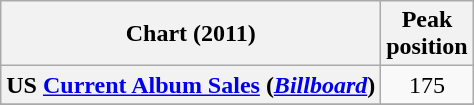<table class="wikitable sortable plainrowheaders" style="text-align:center">
<tr>
<th scope="col">Chart (2011)</th>
<th scope="col">Peak<br>position</th>
</tr>
<tr>
<th scope="row">US <a href='#'>Current Album Sales</a> (<em><a href='#'>Billboard</a></em>)</th>
<td>175</td>
</tr>
<tr>
</tr>
<tr>
</tr>
<tr>
</tr>
<tr>
</tr>
<tr>
</tr>
</table>
